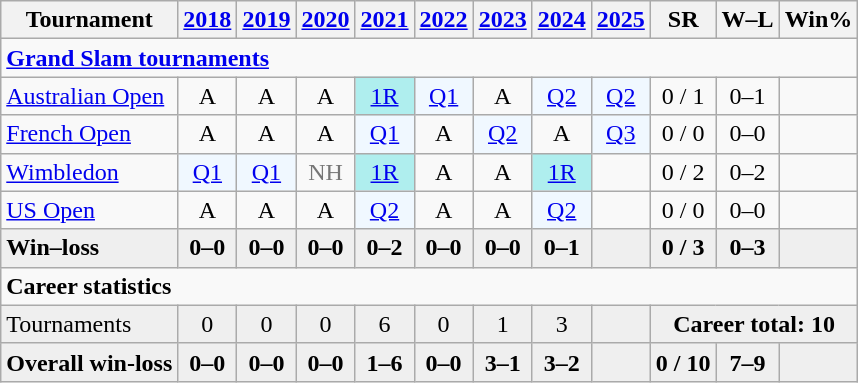<table class="wikitable" style="text-align:center;">
<tr>
<th>Tournament</th>
<th><a href='#'>2018</a></th>
<th><a href='#'>2019</a></th>
<th><a href='#'>2020</a></th>
<th><a href='#'>2021</a></th>
<th><a href='#'>2022</a></th>
<th><a href='#'>2023</a></th>
<th><a href='#'>2024</a></th>
<th><a href='#'>2025</a></th>
<th>SR</th>
<th>W–L</th>
<th>Win%</th>
</tr>
<tr>
<td colspan="12" align="left"><strong><a href='#'>Grand Slam tournaments</a></strong></td>
</tr>
<tr>
<td align="left"><a href='#'>Australian Open</a></td>
<td>A</td>
<td>A</td>
<td>A</td>
<td bgcolor="afeeee"><a href='#'>1R</a></td>
<td bgcolor="f0f8ff"><a href='#'>Q1</a></td>
<td>A</td>
<td bgcolor="f0f8ff"><a href='#'>Q2</a></td>
<td bgcolor="f0f8ff"><a href='#'>Q2</a></td>
<td>0 / 1</td>
<td>0–1</td>
<td></td>
</tr>
<tr>
<td align="left"><a href='#'>French Open</a></td>
<td>A</td>
<td>A</td>
<td>A</td>
<td bgcolor=f0f8ff><a href='#'>Q1</a></td>
<td>A</td>
<td bgcolor=f0f8ff><a href='#'>Q2</a></td>
<td>A</td>
<td bgcolor=f0f8ff><a href='#'>Q3</a></td>
<td>0 / 0</td>
<td>0–0</td>
<td></td>
</tr>
<tr>
<td align="left"><a href='#'>Wimbledon</a></td>
<td bgcolor="f0f8ff"><a href='#'>Q1</a></td>
<td bgcolor="f0f8ff"><a href='#'>Q1</a></td>
<td style="color:#767676;">NH</td>
<td bgcolor="afeeee"><a href='#'>1R</a></td>
<td>A</td>
<td>A</td>
<td bgcolor="afeeee"><a href='#'>1R</a></td>
<td></td>
<td>0 / 2</td>
<td>0–2</td>
<td></td>
</tr>
<tr>
<td align="left"><a href='#'>US Open</a></td>
<td>A</td>
<td>A</td>
<td>A</td>
<td bgcolor="f0f8ff"><a href='#'>Q2</a></td>
<td>A</td>
<td>A</td>
<td bgcolor="f0f8ff"><a href='#'>Q2</a></td>
<td></td>
<td>0 / 0</td>
<td>0–0</td>
<td></td>
</tr>
<tr style="background:#efefef; font-weight:bold;">
<td align="left">Win–loss</td>
<td>0–0</td>
<td>0–0</td>
<td>0–0</td>
<td>0–2</td>
<td>0–0</td>
<td>0–0</td>
<td>0–1</td>
<td></td>
<td>0 / 3</td>
<td>0–3</td>
<td></td>
</tr>
<tr>
<td colspan="12" align="left"><strong>Career statistics</strong></td>
</tr>
<tr bgcolor=efefef>
<td align=left>Tournaments</td>
<td>0</td>
<td>0</td>
<td>0</td>
<td>6</td>
<td>0</td>
<td>1</td>
<td>3</td>
<td></td>
<td colspan="3"><strong>Career total: 10</strong></td>
</tr>
<tr style=background:#efefef;font-weight:bold>
<td align=left>Overall win-loss</td>
<td>0–0</td>
<td>0–0</td>
<td>0–0</td>
<td>1–6</td>
<td>0–0</td>
<td>3–1</td>
<td>3–2</td>
<td></td>
<td>0 / 10</td>
<td>7–9</td>
<td></td>
</tr>
</table>
